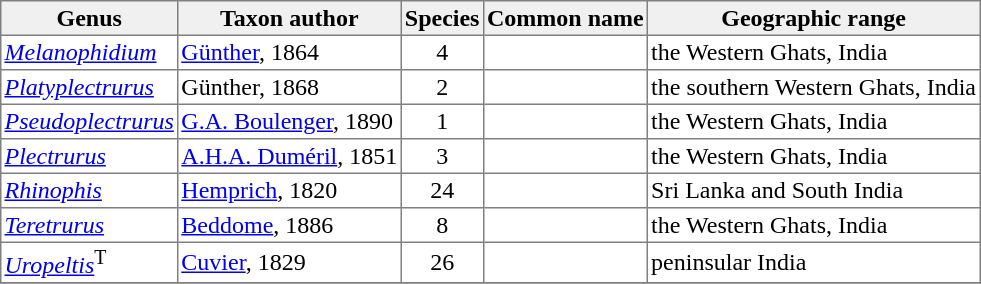<table cellspacing=0 cellpadding=2 border=1 style="border-collapse: collapse;">
<tr>
<th bgcolor="#f0f0f0">Genus</th>
<th bgcolor="#f0f0f0">Taxon author</th>
<th bgcolor="#f0f0f0">Species</th>
<th bgcolor="#f0f0f0">Common name</th>
<th bgcolor="#f0f0f0">Geographic range</th>
</tr>
<tr>
<td><em><a href='#'>Melanophidium</a></em></td>
<td><a href='#'>Günther</a>, 1864</td>
<td align="center">4</td>
<td></td>
<td>the Western Ghats, India</td>
</tr>
<tr>
<td><em><a href='#'>Platyplectrurus</a></em></td>
<td>Günther, 1868</td>
<td align="center">2</td>
<td></td>
<td>the southern Western Ghats, India</td>
</tr>
<tr>
<td><em><a href='#'>Pseudoplectrurus</a></em></td>
<td><a href='#'>G.A. Boulenger</a>, 1890</td>
<td align="center">1</td>
<td></td>
<td>the Western Ghats, India</td>
</tr>
<tr>
<td><em><a href='#'>Plectrurus</a></em></td>
<td><a href='#'>A.H.A. Duméril</a>, 1851</td>
<td align="center">3</td>
<td></td>
<td>the Western Ghats, India</td>
</tr>
<tr>
<td><em><a href='#'>Rhinophis</a></em></td>
<td><a href='#'>Hemprich</a>, 1820</td>
<td align="center">24</td>
<td></td>
<td>Sri Lanka and South India</td>
</tr>
<tr>
<td><em><a href='#'>Teretrurus</a></em></td>
<td><a href='#'>Beddome</a>, 1886</td>
<td align="center">8</td>
<td></td>
<td>the Western Ghats, India</td>
</tr>
<tr>
<td><em><a href='#'>Uropeltis</a></em><span><sup>T</sup></span></td>
<td><a href='#'>Cuvier</a>, 1829</td>
<td align="center">26</td>
<td></td>
<td>peninsular India</td>
</tr>
<tr>
</tr>
</table>
